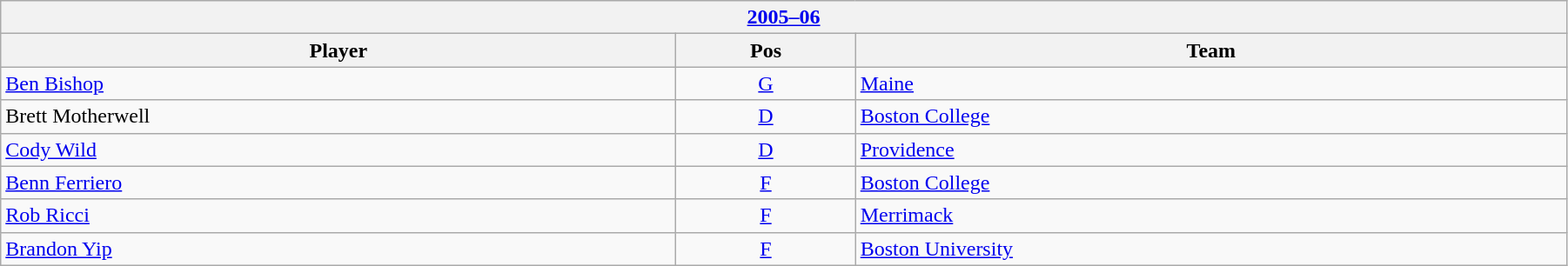<table class="wikitable" width=95%>
<tr>
<th colspan=3><a href='#'>2005–06</a></th>
</tr>
<tr>
<th>Player</th>
<th>Pos</th>
<th>Team</th>
</tr>
<tr>
<td><a href='#'>Ben Bishop</a></td>
<td align=center><a href='#'>G</a></td>
<td><a href='#'>Maine</a></td>
</tr>
<tr>
<td>Brett Motherwell</td>
<td align=center><a href='#'>D</a></td>
<td><a href='#'>Boston College</a></td>
</tr>
<tr>
<td><a href='#'>Cody Wild</a></td>
<td align=center><a href='#'>D</a></td>
<td><a href='#'>Providence</a></td>
</tr>
<tr>
<td><a href='#'>Benn Ferriero</a></td>
<td align=center><a href='#'>F</a></td>
<td><a href='#'>Boston College</a></td>
</tr>
<tr>
<td><a href='#'>Rob Ricci</a></td>
<td align=center><a href='#'>F</a></td>
<td><a href='#'>Merrimack</a></td>
</tr>
<tr>
<td><a href='#'>Brandon Yip</a></td>
<td align=center><a href='#'>F</a></td>
<td><a href='#'>Boston University</a></td>
</tr>
</table>
